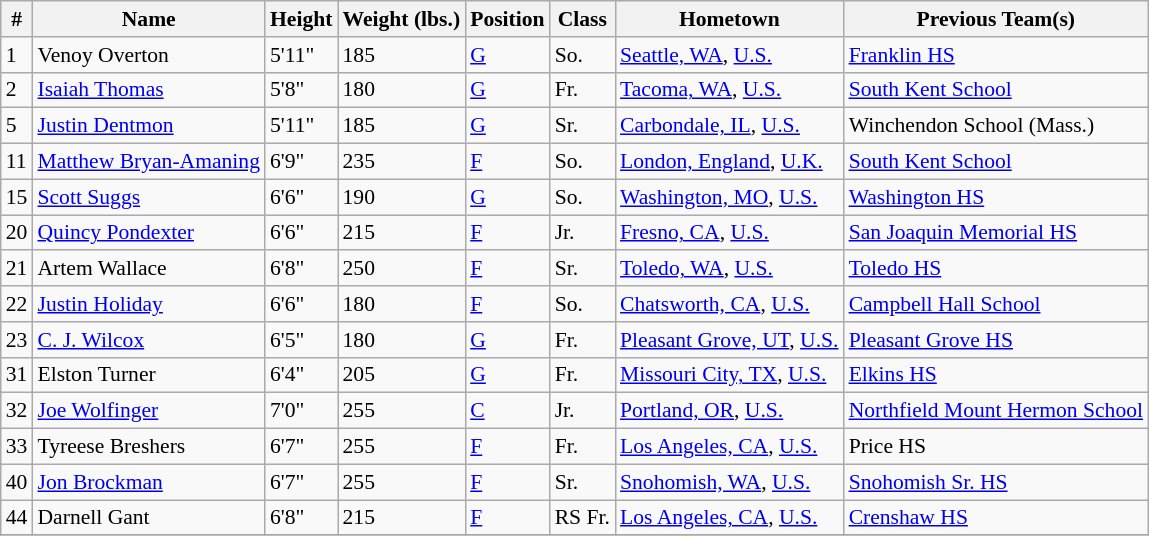<table class="wikitable" style="font-size: 90%">
<tr>
<th>#</th>
<th>Name</th>
<th>Height</th>
<th>Weight (lbs.)</th>
<th>Position</th>
<th>Class</th>
<th>Hometown</th>
<th>Previous Team(s)</th>
</tr>
<tr>
<td>1</td>
<td>Venoy Overton</td>
<td>5'11"</td>
<td>185</td>
<td><a href='#'>G</a></td>
<td>So.</td>
<td><a href='#'>Seattle, WA</a>, <a href='#'>U.S.</a></td>
<td><a href='#'>Franklin HS</a></td>
</tr>
<tr>
<td>2</td>
<td><a href='#'>Isaiah Thomas</a></td>
<td>5'8"</td>
<td>180</td>
<td><a href='#'>G</a></td>
<td>Fr.</td>
<td><a href='#'>Tacoma, WA</a>, <a href='#'>U.S.</a></td>
<td><a href='#'>South Kent School</a></td>
</tr>
<tr>
<td>5</td>
<td><a href='#'>Justin Dentmon</a></td>
<td>5'11"</td>
<td>185</td>
<td><a href='#'>G</a></td>
<td>Sr.</td>
<td><a href='#'>Carbondale, IL</a>, <a href='#'>U.S.</a></td>
<td>Winchendon School (Mass.)</td>
</tr>
<tr>
<td>11</td>
<td><a href='#'>Matthew Bryan-Amaning</a></td>
<td>6'9"</td>
<td>235</td>
<td><a href='#'>F</a></td>
<td>So.</td>
<td><a href='#'>London, England</a>, <a href='#'>U.K.</a></td>
<td><a href='#'>South Kent School</a></td>
</tr>
<tr>
<td>15</td>
<td><a href='#'>Scott Suggs</a></td>
<td>6'6"</td>
<td>190</td>
<td><a href='#'>G</a></td>
<td>So.</td>
<td><a href='#'>Washington, MO</a>, <a href='#'>U.S.</a></td>
<td><a href='#'>Washington HS</a></td>
</tr>
<tr>
<td>20</td>
<td><a href='#'>Quincy Pondexter</a></td>
<td>6'6"</td>
<td>215</td>
<td><a href='#'>F</a></td>
<td>Jr.</td>
<td><a href='#'>Fresno, CA</a>, <a href='#'>U.S.</a></td>
<td><a href='#'>San Joaquin Memorial HS</a></td>
</tr>
<tr>
<td>21</td>
<td>Artem Wallace</td>
<td>6'8"</td>
<td>250</td>
<td><a href='#'>F</a></td>
<td>Sr.</td>
<td><a href='#'>Toledo, WA</a>, <a href='#'>U.S.</a></td>
<td><a href='#'>Toledo HS</a></td>
</tr>
<tr>
<td>22</td>
<td><a href='#'>Justin Holiday</a></td>
<td>6'6"</td>
<td>180</td>
<td><a href='#'>F</a></td>
<td>So.</td>
<td><a href='#'>Chatsworth, CA</a>, <a href='#'>U.S.</a></td>
<td><a href='#'>Campbell Hall School</a></td>
</tr>
<tr>
<td>23</td>
<td><a href='#'>C. J. Wilcox</a></td>
<td>6'5"</td>
<td>180</td>
<td><a href='#'>G</a></td>
<td>Fr.</td>
<td><a href='#'>Pleasant Grove, UT</a>, <a href='#'>U.S.</a></td>
<td><a href='#'>Pleasant Grove HS</a></td>
</tr>
<tr>
<td>31</td>
<td>Elston Turner</td>
<td>6'4"</td>
<td>205</td>
<td><a href='#'>G</a></td>
<td>Fr.</td>
<td><a href='#'>Missouri City, TX</a>, <a href='#'>U.S.</a></td>
<td><a href='#'>Elkins HS</a></td>
</tr>
<tr>
<td>32</td>
<td><a href='#'>Joe Wolfinger</a></td>
<td>7'0"</td>
<td>255</td>
<td><a href='#'>C</a></td>
<td>Jr.</td>
<td><a href='#'>Portland, OR</a>, <a href='#'>U.S.</a></td>
<td><a href='#'>Northfield Mount Hermon School</a></td>
</tr>
<tr>
<td>33</td>
<td>Tyreese Breshers</td>
<td>6'7"</td>
<td>255</td>
<td><a href='#'>F</a></td>
<td>Fr.</td>
<td><a href='#'>Los Angeles, CA</a>, <a href='#'>U.S.</a></td>
<td>Price HS</td>
</tr>
<tr>
<td>40</td>
<td><a href='#'>Jon Brockman</a></td>
<td>6'7"</td>
<td>255</td>
<td><a href='#'>F</a></td>
<td>Sr.</td>
<td><a href='#'>Snohomish, WA</a>, <a href='#'>U.S.</a></td>
<td><a href='#'>Snohomish Sr. HS</a></td>
</tr>
<tr>
<td>44</td>
<td>Darnell Gant</td>
<td>6'8"</td>
<td>215</td>
<td><a href='#'>F</a></td>
<td>RS Fr.</td>
<td><a href='#'>Los Angeles, CA</a>, <a href='#'>U.S.</a></td>
<td><a href='#'>Crenshaw HS</a></td>
</tr>
<tr>
</tr>
</table>
